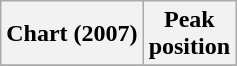<table class="wikitable plainrowheaders" style="text-align:center">
<tr>
<th scope="col">Chart (2007)</th>
<th scope="col">Peak<br>position</th>
</tr>
<tr>
</tr>
</table>
